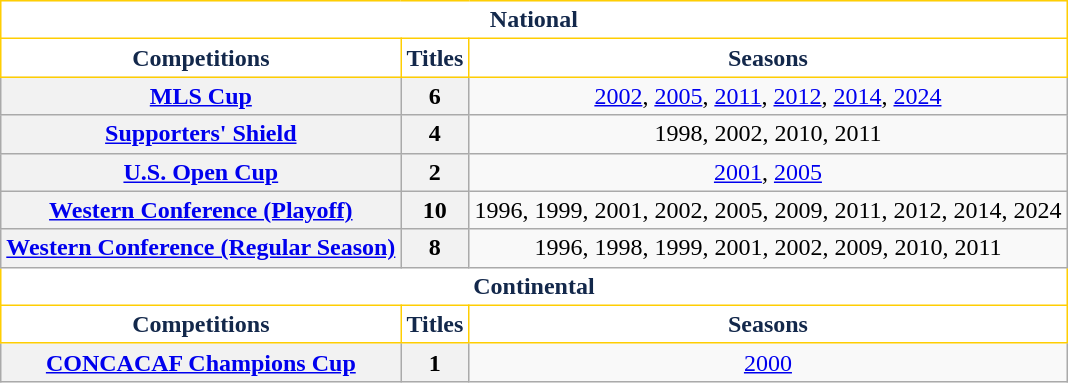<table class="wikitable">
<tr>
<th style="background:#FFFFFF; color:#13284B; border:1px solid #FFCE02;" scope="col" colspan="3">National</th>
</tr>
<tr>
<th style="background:#FFFFFF; color:#13284B; border:1px solid #FFCE02;" scope="col">Competitions</th>
<th style="background:#FFFFFF; color:#13284B; border:1px solid #FFCE02;" scope="col">Titles</th>
<th style="background:#FFFFFF; color:#13284B; border:1px solid #FFCE02;" scope="col">Seasons</th>
</tr>
<tr>
<th style="text-align:center"><a href='#'>MLS Cup</a></th>
<th>6</th>
<td style="text-align:center"><a href='#'>2002</a>, <a href='#'>2005</a>, <a href='#'>2011</a>, <a href='#'>2012</a>, <a href='#'>2014</a>, <a href='#'>2024</a></td>
</tr>
<tr>
<th style="text-align:center"><a href='#'>Supporters' Shield</a></th>
<th>4</th>
<td style="text-align:center">1998, 2002, 2010, 2011</td>
</tr>
<tr>
<th style="text-align:center"><a href='#'>U.S. Open Cup</a></th>
<th>2</th>
<td style="text-align:center"><a href='#'>2001</a>, <a href='#'>2005</a></td>
</tr>
<tr>
<th style="text-align:center"><a href='#'>Western Conference (Playoff)</a></th>
<th>10</th>
<td style="text-align:center">1996, 1999, 2001, 2002, 2005, 2009, 2011, 2012, 2014, 2024</td>
</tr>
<tr>
<th style="text-align:center"><a href='#'>Western Conference (Regular Season)</a></th>
<th>8</th>
<td style="text-align:center">1996, 1998, 1999, 2001, 2002, 2009, 2010, 2011</td>
</tr>
<tr>
<th style="background:#FFFFFF; color:#13284B; border:1px solid #FFCE02;" scope="col" colspan="3">Continental</th>
</tr>
<tr>
<th style="background:#FFFFFF; color:#13284B; border:1px solid #FFCE02;" scope="col">Competitions</th>
<th style="background:#FFFFFF; color:#13284B; border:1px solid #FFCE02;" scope="col">Titles</th>
<th style="background:#FFFFFF; color:#13284B; border:1px solid #FFCE02;" scope="col">Seasons</th>
</tr>
<tr>
<th style="text-align:center"><a href='#'>CONCACAF Champions Cup</a></th>
<th>1</th>
<td style="text-align:center"><a href='#'>2000</a></td>
</tr>
</table>
